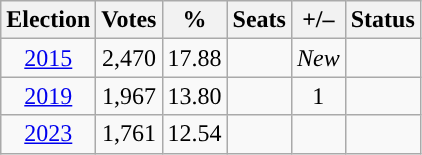<table class=wikitable style="text-align:center">
<tr>
<th>Election</th>
<th>Votes</th>
<th>%</th>
<th>Seats</th>
<th>+/–</th>
<th>Status</th>
</tr>
<tr>
<td><a href='#'>2015</a></td>
<td>2,470</td>
<td>17.88</td>
<td></td>
<td><em>New</em></td>
<td></td>
</tr>
<tr>
<td><a href='#'>2019</a></td>
<td>1,967</td>
<td>13.80</td>
<td></td>
<td>1</td>
<td></td>
</tr>
<tr>
<td><a href='#'>2023</a></td>
<td>1,761</td>
<td>12.54</td>
<td></td>
<td></td>
<td></td>
</tr>
</table>
